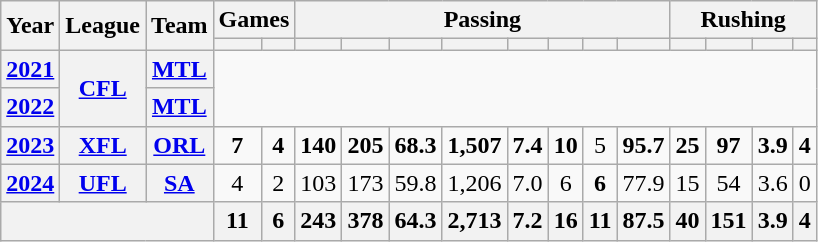<table class="wikitable" style="text-align:center;">
<tr>
<th rowspan="2">Year</th>
<th rowspan="2">League</th>
<th rowspan="2">Team</th>
<th colspan="2">Games</th>
<th colspan="8">Passing</th>
<th colspan="4">Rushing</th>
</tr>
<tr>
<th></th>
<th></th>
<th></th>
<th></th>
<th></th>
<th></th>
<th></th>
<th></th>
<th></th>
<th></th>
<th></th>
<th></th>
<th></th>
<th></th>
</tr>
<tr>
<th><a href='#'>2021</a></th>
<th rowspan="2"><a href='#'>CFL</a></th>
<th><a href='#'>MTL</a></th>
<td colspan="14" rowspan="2"></td>
</tr>
<tr>
<th><a href='#'>2022</a></th>
<th><a href='#'>MTL</a></th>
</tr>
<tr>
<th><a href='#'>2023</a></th>
<th><a href='#'>XFL</a></th>
<th><a href='#'>ORL</a></th>
<td><strong>7</strong></td>
<td><strong>4</strong></td>
<td><strong>140</strong></td>
<td><strong>205</strong></td>
<td><strong>68.3</strong></td>
<td><strong>1,507</strong></td>
<td><strong>7.4</strong></td>
<td><strong>10</strong></td>
<td>5</td>
<td><strong>95.7</strong></td>
<td><strong>25</strong></td>
<td><strong>97</strong></td>
<td><strong>3.9</strong></td>
<td><strong>4</strong></td>
</tr>
<tr>
<th><a href='#'>2024</a></th>
<th><a href='#'>UFL</a></th>
<th><a href='#'>SA</a></th>
<td>4</td>
<td>2</td>
<td>103</td>
<td>173</td>
<td>59.8</td>
<td>1,206</td>
<td>7.0</td>
<td>6</td>
<td><strong>6</strong></td>
<td>77.9</td>
<td>15</td>
<td>54</td>
<td>3.6</td>
<td>0</td>
</tr>
<tr>
<th colspan="3"></th>
<th><strong>11</strong></th>
<th><strong>6</strong></th>
<th><strong>243</strong></th>
<th><strong>378</strong></th>
<th><strong>64.3</strong></th>
<th><strong>2,713</strong></th>
<th><strong>7.2</strong></th>
<th><strong>16</strong></th>
<th><strong>11</strong></th>
<th><strong>87.5</strong></th>
<th><strong>40</strong></th>
<th><strong>151</strong></th>
<th><strong>3.9</strong></th>
<th><strong>4</strong></th>
</tr>
</table>
